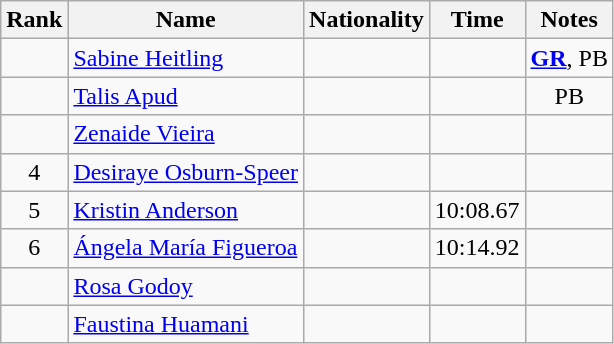<table class="wikitable sortable" style="text-align:center">
<tr>
<th>Rank</th>
<th>Name</th>
<th>Nationality</th>
<th>Time</th>
<th>Notes</th>
</tr>
<tr>
<td></td>
<td align=left><a href='#'>Sabine Heitling</a></td>
<td align=left></td>
<td></td>
<td><strong><a href='#'>GR</a></strong>, PB</td>
</tr>
<tr>
<td></td>
<td align=left><a href='#'>Talis Apud</a></td>
<td align=left></td>
<td></td>
<td>PB</td>
</tr>
<tr>
<td></td>
<td align=left><a href='#'>Zenaide Vieira</a></td>
<td align=left></td>
<td></td>
<td></td>
</tr>
<tr>
<td>4</td>
<td align=left><a href='#'>Desiraye Osburn-Speer</a></td>
<td align=left></td>
<td></td>
<td></td>
</tr>
<tr>
<td>5</td>
<td align=left><a href='#'>Kristin Anderson</a></td>
<td align=left></td>
<td>10:08.67</td>
<td></td>
</tr>
<tr>
<td>6</td>
<td align=left><a href='#'>Ángela María Figueroa</a></td>
<td align=left></td>
<td>10:14.92</td>
<td></td>
</tr>
<tr>
<td></td>
<td align=left><a href='#'>Rosa Godoy</a></td>
<td align=left></td>
<td></td>
<td></td>
</tr>
<tr>
<td></td>
<td align=left><a href='#'>Faustina Huamani</a></td>
<td align=left></td>
<td></td>
<td></td>
</tr>
</table>
